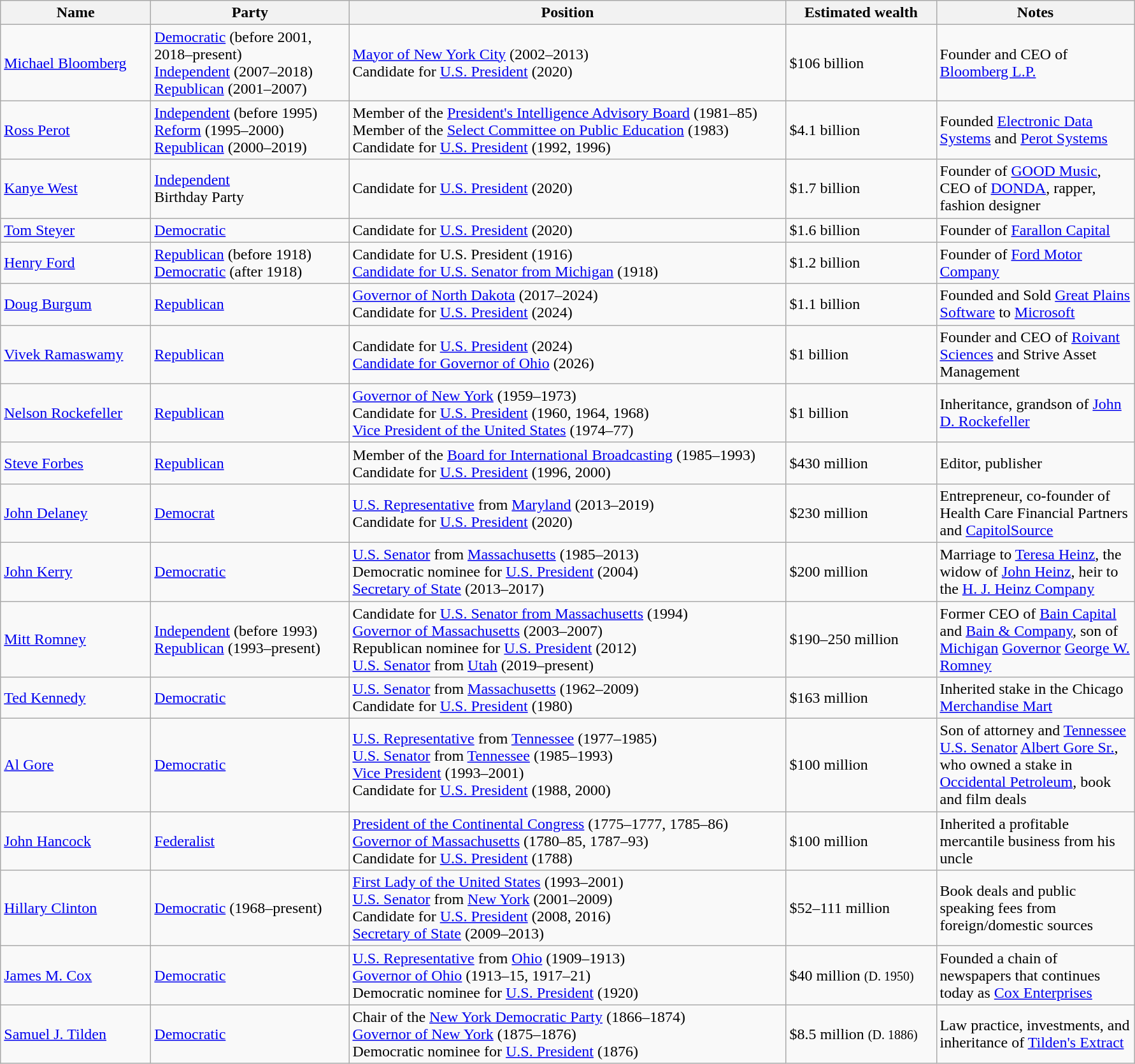<table class="wikitable sortable">
<tr>
<th width=150>Name</th>
<th width=200>Party</th>
<th width=450>Position</th>
<th width=150>Estimated wealth<br></th>
<th width=200>Notes</th>
</tr>
<tr>
<td><a href='#'>Michael Bloomberg</a></td>
<td><a href='#'>Democratic</a> (before 2001, 2018–present)<br><a href='#'>Independent</a> (2007–2018)<br><a href='#'>Republican</a> (2001–2007)</td>
<td><a href='#'>Mayor of New York City</a> (2002–2013)<br>Candidate for <a href='#'>U.S. President</a> (2020)</td>
<td>$106 billion</td>
<td>Founder and CEO of <a href='#'>Bloomberg L.P.</a></td>
</tr>
<tr>
<td><a href='#'>Ross Perot</a></td>
<td><a href='#'>Independent</a> (before 1995)<br><a href='#'>Reform</a> (1995–2000)<br><a href='#'>Republican</a> (2000–2019)</td>
<td>Member of the <a href='#'>President's Intelligence Advisory Board</a> (1981–85)<br>Member of the <a href='#'>Select Committee on Public Education</a> (1983)<br>Candidate for <a href='#'>U.S. President</a> (1992, 1996)</td>
<td>$4.1 billion</td>
<td>Founded <a href='#'>Electronic Data Systems</a> and <a href='#'>Perot Systems</a></td>
</tr>
<tr>
<td><a href='#'>Kanye West</a></td>
<td><a href='#'>Independent</a><br>Birthday Party</td>
<td>Candidate for <a href='#'>U.S. President</a> (2020)</td>
<td>$1.7 billion</td>
<td>Founder of <a href='#'>GOOD Music</a>, CEO of <a href='#'>DONDA</a>, rapper, fashion designer</td>
</tr>
<tr>
<td><a href='#'>Tom Steyer</a></td>
<td><a href='#'>Democratic</a></td>
<td>Candidate for <a href='#'>U.S. President</a> (2020)</td>
<td>$1.6 billion</td>
<td>Founder of <a href='#'>Farallon Capital</a></td>
</tr>
<tr>
<td><a href='#'>Henry Ford</a></td>
<td><a href='#'>Republican</a> (before 1918)<br><a href='#'>Democratic</a> (after 1918)</td>
<td>Candidate for U.S. President (1916)<br><a href='#'>Candidate for U.S. Senator from Michigan</a> (1918)</td>
<td>$1.2 billion</td>
<td>Founder of <a href='#'>Ford Motor Company</a></td>
</tr>
<tr>
<td><a href='#'>Doug Burgum</a></td>
<td><a href='#'>Republican</a></td>
<td><a href='#'>Governor of North Dakota</a> (2017–2024)<br>Candidate for <a href='#'>U.S. President</a> (2024)</td>
<td>$1.1 billion</td>
<td>Founded and Sold <a href='#'>Great Plains Software</a> to <a href='#'>Microsoft</a></td>
</tr>
<tr>
<td><a href='#'>Vivek Ramaswamy</a></td>
<td><a href='#'>Republican</a></td>
<td>Candidate for <a href='#'>U.S. President</a> (2024)<br><a href='#'>Candidate for Governor of Ohio</a> (2026)</td>
<td>$1 billion</td>
<td>Founder and CEO of <a href='#'>Roivant Sciences</a> and Strive Asset Management</td>
</tr>
<tr>
<td><a href='#'>Nelson Rockefeller</a></td>
<td><a href='#'>Republican</a></td>
<td><a href='#'>Governor of New York</a> (1959–1973)<br>Candidate for <a href='#'>U.S. President</a> (1960, 1964, 1968)<br><a href='#'>Vice President of the United States</a> (1974–77)</td>
<td>$1 billion</td>
<td>Inheritance, grandson of <a href='#'>John D. Rockefeller</a></td>
</tr>
<tr>
<td><a href='#'>Steve Forbes</a></td>
<td><a href='#'>Republican</a></td>
<td>Member of the <a href='#'>Board for International Broadcasting</a> (1985–1993)<br>Candidate for <a href='#'>U.S. President</a> (1996, 2000)</td>
<td>$430 million</td>
<td>Editor, publisher</td>
</tr>
<tr>
<td><a href='#'>John Delaney</a></td>
<td><a href='#'>Democrat</a></td>
<td><a href='#'>U.S. Representative</a> from <a href='#'>Maryland</a> (2013–2019)<br>Candidate for <a href='#'>U.S. President</a> (2020)</td>
<td>$230 million</td>
<td>Entrepreneur, co-founder of Health Care Financial Partners and <a href='#'>CapitolSource</a></td>
</tr>
<tr>
<td><a href='#'>John Kerry</a></td>
<td><a href='#'>Democratic</a></td>
<td><a href='#'>U.S. Senator</a> from <a href='#'>Massachusetts</a> (1985–2013)<br>Democratic nominee for <a href='#'>U.S. President</a> (2004)<br><a href='#'>Secretary of State</a> (2013–2017)</td>
<td>$200 million</td>
<td>Marriage to <a href='#'>Teresa Heinz</a>, the widow of <a href='#'>John Heinz</a>, heir to the <a href='#'>H. J. Heinz Company</a></td>
</tr>
<tr>
<td><a href='#'>Mitt Romney</a></td>
<td><a href='#'>Independent</a> (before 1993)<br><a href='#'>Republican</a> (1993–present)</td>
<td>Candidate for <a href='#'>U.S. Senator from Massachusetts</a> (1994)<br><a href='#'>Governor of Massachusetts</a> (2003–2007)<br>Republican nominee for <a href='#'>U.S. President</a> (2012)<br><a href='#'>U.S. Senator</a> from <a href='#'>Utah</a> (2019–present)</td>
<td>$190–250 million</td>
<td>Former CEO of <a href='#'>Bain Capital</a> and <a href='#'>Bain & Company</a>, son of <a href='#'>Michigan</a> <a href='#'>Governor</a> <a href='#'>George W. Romney</a></td>
</tr>
<tr>
<td><a href='#'>Ted Kennedy</a></td>
<td><a href='#'>Democratic</a></td>
<td><a href='#'>U.S. Senator</a> from <a href='#'>Massachusetts</a> (1962–2009)<br>Candidate for <a href='#'>U.S. President</a> (1980)</td>
<td>$163 million</td>
<td>Inherited stake in the Chicago <a href='#'>Merchandise Mart</a></td>
</tr>
<tr>
<td><a href='#'>Al Gore</a></td>
<td><a href='#'>Democratic</a></td>
<td><a href='#'>U.S. Representative</a> from <a href='#'>Tennessee</a> (1977–1985)<br><a href='#'>U.S. Senator</a> from <a href='#'>Tennessee</a> (1985–1993)<br><a href='#'>Vice President</a> (1993–2001)<br>Candidate for <a href='#'>U.S. President</a> (1988, 2000)</td>
<td>$100 million</td>
<td>Son of attorney and <a href='#'>Tennessee</a> <a href='#'>U.S. Senator</a> <a href='#'>Albert Gore Sr.</a>, who owned a stake in <a href='#'>Occidental Petroleum</a>, book and film deals</td>
</tr>
<tr>
<td><a href='#'>John Hancock</a></td>
<td><a href='#'>Federalist</a></td>
<td><a href='#'>President of the Continental Congress</a> (1775–1777, 1785–86)<br><a href='#'>Governor of Massachusetts</a> (1780–85, 1787–93)<br>Candidate for <a href='#'>U.S. President</a> (1788)</td>
<td>$100 million</td>
<td>Inherited a profitable mercantile business from his uncle</td>
</tr>
<tr>
<td><a href='#'>Hillary Clinton</a></td>
<td><a href='#'>Democratic</a> (1968–present)</td>
<td><a href='#'>First Lady of the United States</a> (1993–2001)<br><a href='#'>U.S. Senator</a> from <a href='#'>New York</a> (2001–2009)<br>Candidate for <a href='#'>U.S. President</a> (2008, 2016)<br><a href='#'>Secretary of State</a> (2009–2013)</td>
<td>$52–111 million</td>
<td>Book deals and public speaking fees from foreign/domestic sources</td>
</tr>
<tr>
<td><a href='#'>James M. Cox</a></td>
<td><a href='#'>Democratic</a></td>
<td><a href='#'>U.S. Representative</a> from <a href='#'>Ohio</a> (1909–1913)<br><a href='#'>Governor of Ohio</a> (1913–15, 1917–21)<br>Democratic nominee for <a href='#'>U.S. President</a> (1920)</td>
<td>$40 million <small>(D. 1950)</small></td>
<td>Founded a chain of newspapers that continues today as <a href='#'>Cox Enterprises</a></td>
</tr>
<tr>
<td><a href='#'>Samuel J. Tilden</a></td>
<td><a href='#'>Democratic</a></td>
<td>Chair of the <a href='#'>New York Democratic Party</a> (1866–1874)<br><a href='#'>Governor of New York</a> (1875–1876)<br>Democratic nominee for <a href='#'>U.S. President</a> (1876)</td>
<td>$8.5 million <small>(D. 1886)</small></td>
<td>Law practice, investments, and inheritance of <a href='#'>Tilden's Extract</a></td>
</tr>
</table>
